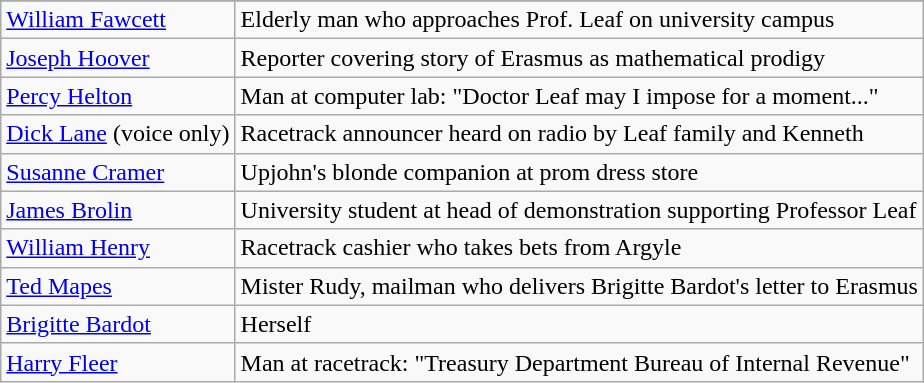<table class=wikitable>
<tr>
</tr>
<tr>
<td><a href='#'>William Fawcett</a></td>
<td>Elderly man who approaches Prof. Leaf on university campus</td>
</tr>
<tr>
<td><a href='#'>Joseph Hoover</a></td>
<td>Reporter covering story of Erasmus as mathematical prodigy</td>
</tr>
<tr>
<td><a href='#'>Percy Helton</a></td>
<td>Man at computer lab: "Doctor Leaf may I impose for a moment..."</td>
</tr>
<tr>
<td><a href='#'>Dick Lane</a> (voice only)</td>
<td>Racetrack announcer heard on radio by Leaf family and Kenneth</td>
</tr>
<tr>
<td><a href='#'>Susanne Cramer</a></td>
<td>Upjohn's blonde companion at prom dress store</td>
</tr>
<tr>
<td><a href='#'>James Brolin</a></td>
<td>University student at head of demonstration supporting Professor Leaf</td>
</tr>
<tr>
<td><a href='#'>William Henry</a></td>
<td>Racetrack cashier who takes bets from Argyle</td>
</tr>
<tr>
<td><a href='#'>Ted Mapes</a></td>
<td>Mister Rudy, mailman who delivers Brigitte Bardot's letter to Erasmus</td>
</tr>
<tr>
<td><a href='#'>Brigitte Bardot</a></td>
<td>Herself</td>
</tr>
<tr>
<td><a href='#'>Harry Fleer</a></td>
<td>Man at racetrack: "Treasury Department Bureau of Internal Revenue"</td>
</tr>
</table>
